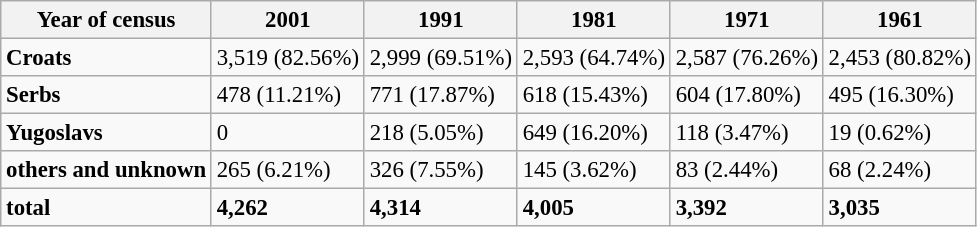<table class="wikitable" style="font-size:95%;">
<tr>
<th>Year of census</th>
<th>2001</th>
<th>1991</th>
<th>1981</th>
<th>1971</th>
<th>1961</th>
</tr>
<tr>
<td><strong>Croats</strong></td>
<td>3,519 (82.56%)</td>
<td>2,999 (69.51%)</td>
<td>2,593 (64.74%)</td>
<td>2,587 (76.26%)</td>
<td>2,453 (80.82%)</td>
</tr>
<tr>
<td><strong>Serbs</strong></td>
<td>478 (11.21%)</td>
<td>771 (17.87%)</td>
<td>618 (15.43%)</td>
<td>604 (17.80%)</td>
<td>495 (16.30%)</td>
</tr>
<tr>
<td><strong>Yugoslavs</strong></td>
<td>0</td>
<td>218 (5.05%)</td>
<td>649 (16.20%)</td>
<td>118 (3.47%)</td>
<td>19 (0.62%)</td>
</tr>
<tr>
<td><strong>others and unknown</strong></td>
<td>265 (6.21%)</td>
<td>326 (7.55%)</td>
<td>145 (3.62%)</td>
<td>83 (2.44%)</td>
<td>68 (2.24%)</td>
</tr>
<tr>
<td><strong>total</strong></td>
<td><strong>4,262</strong></td>
<td><strong>4,314</strong></td>
<td><strong>4,005</strong></td>
<td><strong>3,392</strong></td>
<td><strong>3,035</strong></td>
</tr>
</table>
